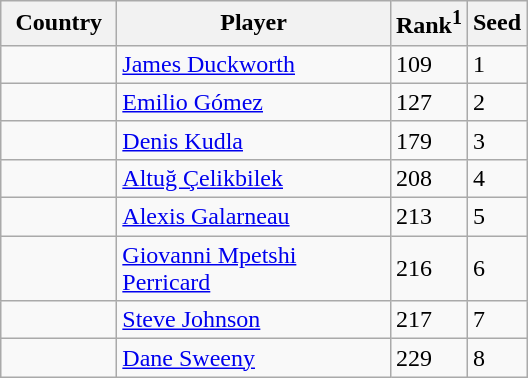<table class="sortable wikitable">
<tr>
<th width="70">Country</th>
<th width="175">Player</th>
<th>Rank<sup>1</sup></th>
<th>Seed</th>
</tr>
<tr>
<td></td>
<td><a href='#'>James Duckworth</a></td>
<td>109</td>
<td>1</td>
</tr>
<tr>
<td></td>
<td><a href='#'>Emilio Gómez</a></td>
<td>127</td>
<td>2</td>
</tr>
<tr>
<td></td>
<td><a href='#'>Denis Kudla</a></td>
<td>179</td>
<td>3</td>
</tr>
<tr>
<td></td>
<td><a href='#'>Altuğ Çelikbilek</a></td>
<td>208</td>
<td>4</td>
</tr>
<tr>
<td></td>
<td><a href='#'>Alexis Galarneau</a></td>
<td>213</td>
<td>5</td>
</tr>
<tr>
<td></td>
<td><a href='#'>Giovanni Mpetshi Perricard</a></td>
<td>216</td>
<td>6</td>
</tr>
<tr>
<td></td>
<td><a href='#'>Steve Johnson</a></td>
<td>217</td>
<td>7</td>
</tr>
<tr>
<td></td>
<td><a href='#'>Dane Sweeny</a></td>
<td>229</td>
<td>8</td>
</tr>
</table>
